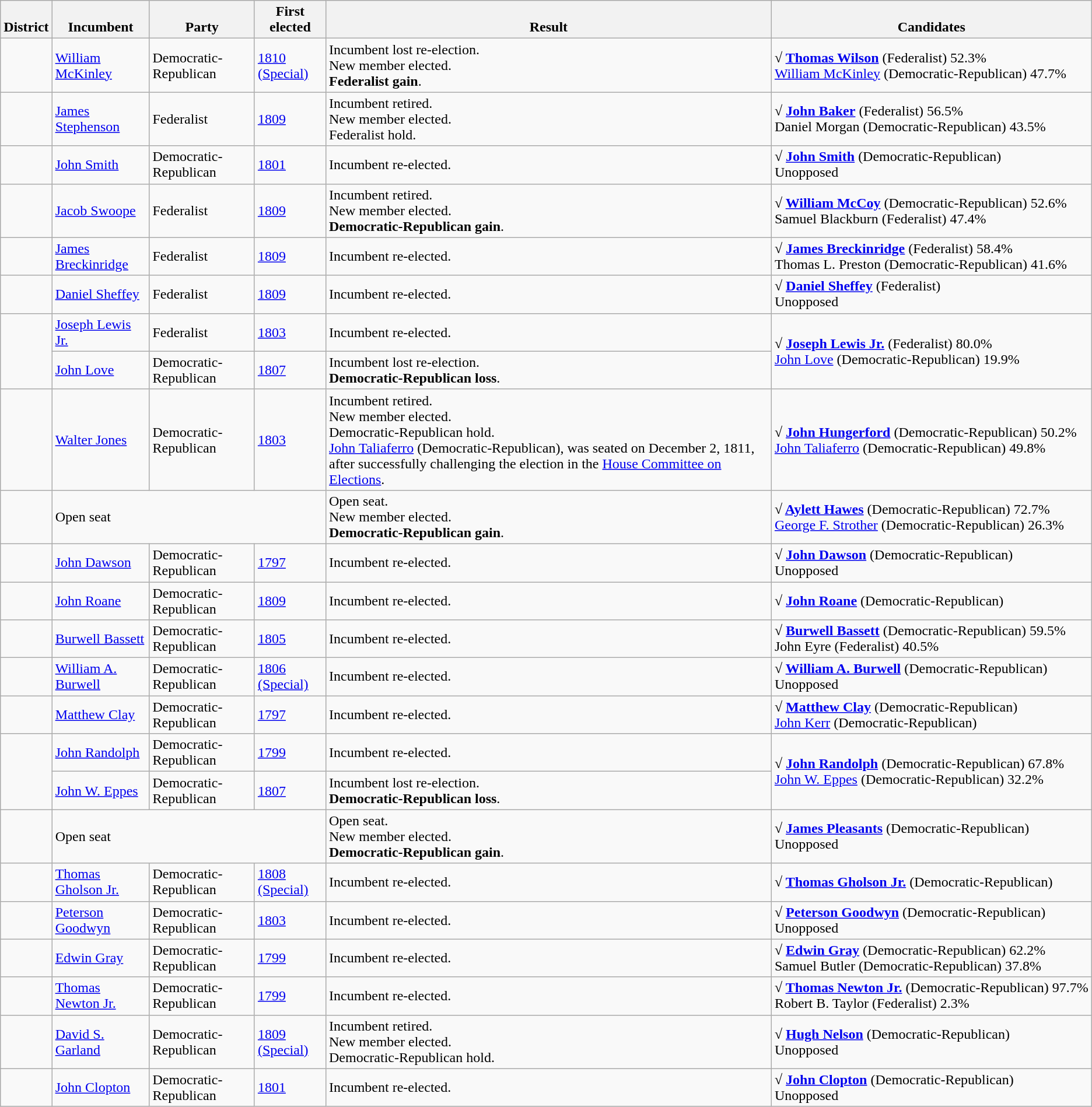<table class=wikitable>
<tr valign=bottom>
<th>District</th>
<th>Incumbent</th>
<th>Party</th>
<th>First<br>elected</th>
<th>Result</th>
<th>Candidates</th>
</tr>
<tr>
<td></td>
<td><a href='#'>William McKinley</a></td>
<td>Democratic-Republican</td>
<td><a href='#'>1810 (Special)</a></td>
<td>Incumbent lost re-election.<br>New member elected.<br><strong>Federalist gain</strong>.</td>
<td nowrap><strong>√ <a href='#'>Thomas Wilson</a></strong> (Federalist) 52.3%<br><a href='#'>William McKinley</a> (Democratic-Republican) 47.7%</td>
</tr>
<tr>
<td></td>
<td><a href='#'>James Stephenson</a></td>
<td>Federalist</td>
<td><a href='#'>1809</a></td>
<td>Incumbent retired.<br>New member elected.<br>Federalist hold.</td>
<td nowrap><strong>√ <a href='#'>John Baker</a></strong> (Federalist) 56.5%<br>Daniel Morgan (Democratic-Republican) 43.5%</td>
</tr>
<tr>
<td></td>
<td><a href='#'>John Smith</a></td>
<td>Democratic-Republican</td>
<td><a href='#'>1801</a></td>
<td>Incumbent re-elected.</td>
<td nowrap><strong>√ <a href='#'>John Smith</a></strong> (Democratic-Republican)<br>Unopposed</td>
</tr>
<tr>
<td></td>
<td><a href='#'>Jacob Swoope</a></td>
<td>Federalist</td>
<td><a href='#'>1809</a></td>
<td>Incumbent retired.<br>New member elected.<br><strong>Democratic-Republican gain</strong>.</td>
<td nowrap><strong>√ <a href='#'>William McCoy</a></strong> (Democratic-Republican) 52.6%<br>Samuel Blackburn (Federalist) 47.4%</td>
</tr>
<tr>
<td></td>
<td><a href='#'>James Breckinridge</a></td>
<td>Federalist</td>
<td><a href='#'>1809</a></td>
<td>Incumbent re-elected.</td>
<td nowrap><strong>√ <a href='#'>James Breckinridge</a></strong> (Federalist) 58.4%<br>Thomas L. Preston (Democratic-Republican) 41.6%</td>
</tr>
<tr>
<td></td>
<td><a href='#'>Daniel Sheffey</a></td>
<td>Federalist</td>
<td><a href='#'>1809</a></td>
<td>Incumbent re-elected.</td>
<td nowrap><strong>√ <a href='#'>Daniel Sheffey</a></strong> (Federalist)<br>Unopposed</td>
</tr>
<tr>
<td rowspan=2></td>
<td><a href='#'>Joseph Lewis Jr.</a></td>
<td>Federalist</td>
<td><a href='#'>1803</a></td>
<td>Incumbent re-elected.</td>
<td rowspan=2><strong>√ <a href='#'>Joseph Lewis Jr.</a></strong> (Federalist) 80.0%<br><a href='#'>John Love</a> (Democratic-Republican) 19.9%</td>
</tr>
<tr>
<td><a href='#'>John Love</a><br></td>
<td>Democratic-Republican</td>
<td><a href='#'>1807</a></td>
<td>Incumbent lost re-election.<br><strong>Democratic-Republican loss</strong>.</td>
</tr>
<tr>
<td></td>
<td><a href='#'>Walter Jones</a></td>
<td>Democratic-Republican</td>
<td><a href='#'>1803</a></td>
<td>Incumbent retired.<br>New member elected.<br>Democratic-Republican hold.<br><a href='#'>John Taliaferro</a> (Democratic-Republican), was seated on December 2, 1811, after successfully challenging the election in the <a href='#'>House Committee on Elections</a>.</td>
<td nowrap><strong>√ <a href='#'>John Hungerford</a></strong> (Democratic-Republican) 50.2%<br><a href='#'>John Taliaferro</a> (Democratic-Republican) 49.8%</td>
</tr>
<tr>
<td></td>
<td colspan=3>Open seat</td>
<td>Open seat.<br>New member elected.<br><strong>Democratic-Republican gain</strong>.</td>
<td nowrap><strong>√ <a href='#'>Aylett Hawes</a></strong> (Democratic-Republican) 72.7%<br><a href='#'>George F. Strother</a> (Democratic-Republican) 26.3%</td>
</tr>
<tr>
<td></td>
<td><a href='#'>John Dawson</a></td>
<td>Democratic-Republican</td>
<td><a href='#'>1797</a></td>
<td>Incumbent re-elected.</td>
<td nowrap><strong>√ <a href='#'>John Dawson</a></strong> (Democratic-Republican)<br>Unopposed</td>
</tr>
<tr>
<td></td>
<td><a href='#'>John Roane</a></td>
<td>Democratic-Republican</td>
<td><a href='#'>1809</a></td>
<td>Incumbent re-elected.</td>
<td nowrap><strong>√ <a href='#'>John Roane</a></strong> (Democratic-Republican)</td>
</tr>
<tr>
<td></td>
<td><a href='#'>Burwell Bassett</a></td>
<td>Democratic-Republican</td>
<td><a href='#'>1805</a></td>
<td>Incumbent re-elected.</td>
<td nowrap><strong>√ <a href='#'>Burwell Bassett</a></strong> (Democratic-Republican) 59.5%<br>John Eyre (Federalist) 40.5%</td>
</tr>
<tr>
<td></td>
<td><a href='#'>William A. Burwell</a></td>
<td>Democratic-Republican</td>
<td><a href='#'>1806 (Special)</a></td>
<td>Incumbent re-elected.</td>
<td nowrap><strong>√ <a href='#'>William A. Burwell</a></strong> (Democratic-Republican)<br>Unopposed</td>
</tr>
<tr>
<td></td>
<td><a href='#'>Matthew Clay</a></td>
<td>Democratic-Republican</td>
<td><a href='#'>1797</a></td>
<td>Incumbent re-elected.</td>
<td nowrap><strong>√ <a href='#'>Matthew Clay</a></strong> (Democratic-Republican)<br><a href='#'>John Kerr</a> (Democratic-Republican)</td>
</tr>
<tr>
<td rowspan=2></td>
<td><a href='#'>John Randolph</a><br></td>
<td>Democratic-Republican</td>
<td><a href='#'>1799</a></td>
<td>Incumbent re-elected.</td>
<td rowspan=2 nowrap><strong>√ <a href='#'>John Randolph</a></strong> (Democratic-Republican) 67.8%<br><a href='#'>John W. Eppes</a> (Democratic-Republican) 32.2%</td>
</tr>
<tr>
<td><a href='#'>John W. Eppes</a><br></td>
<td>Democratic-Republican</td>
<td><a href='#'>1807</a></td>
<td>Incumbent lost re-election.<br><strong>Democratic-Republican loss</strong>.</td>
</tr>
<tr>
<td></td>
<td colspan=3>Open seat</td>
<td>Open seat.<br>New member elected.<br><strong>Democratic-Republican gain</strong>.</td>
<td nowrap><strong>√ <a href='#'>James Pleasants</a></strong> (Democratic-Republican)<br>Unopposed</td>
</tr>
<tr>
<td></td>
<td><a href='#'>Thomas Gholson Jr.</a></td>
<td>Democratic-Republican</td>
<td><a href='#'>1808 (Special)</a></td>
<td>Incumbent re-elected.</td>
<td nowrap><strong>√ <a href='#'>Thomas Gholson Jr.</a></strong> (Democratic-Republican)</td>
</tr>
<tr>
<td></td>
<td><a href='#'>Peterson Goodwyn</a></td>
<td>Democratic-Republican</td>
<td><a href='#'>1803</a></td>
<td>Incumbent re-elected.</td>
<td nowrap><strong>√ <a href='#'>Peterson Goodwyn</a></strong> (Democratic-Republican)<br>Unopposed</td>
</tr>
<tr>
<td></td>
<td><a href='#'>Edwin Gray</a></td>
<td>Democratic-Republican</td>
<td><a href='#'>1799</a></td>
<td>Incumbent re-elected.</td>
<td nowrap><strong>√ <a href='#'>Edwin Gray</a></strong> (Democratic-Republican) 62.2%<br>Samuel Butler (Democratic-Republican) 37.8%</td>
</tr>
<tr>
<td></td>
<td><a href='#'>Thomas Newton Jr.</a></td>
<td>Democratic-Republican</td>
<td><a href='#'>1799</a></td>
<td>Incumbent re-elected.</td>
<td nowrap><strong>√ <a href='#'>Thomas Newton Jr.</a></strong> (Democratic-Republican) 97.7%<br>Robert B. Taylor (Federalist) 2.3%</td>
</tr>
<tr>
<td></td>
<td><a href='#'>David S. Garland</a></td>
<td>Democratic-Republican</td>
<td><a href='#'>1809 (Special)</a></td>
<td>Incumbent retired.<br>New member elected.<br>Democratic-Republican hold.</td>
<td nowrap><strong>√ <a href='#'>Hugh Nelson</a></strong> (Democratic-Republican)<br>Unopposed</td>
</tr>
<tr>
<td></td>
<td><a href='#'>John Clopton</a></td>
<td>Democratic-Republican</td>
<td><a href='#'>1801</a></td>
<td>Incumbent re-elected.</td>
<td nowrap><strong>√ <a href='#'>John Clopton</a></strong> (Democratic-Republican)<br>Unopposed</td>
</tr>
</table>
